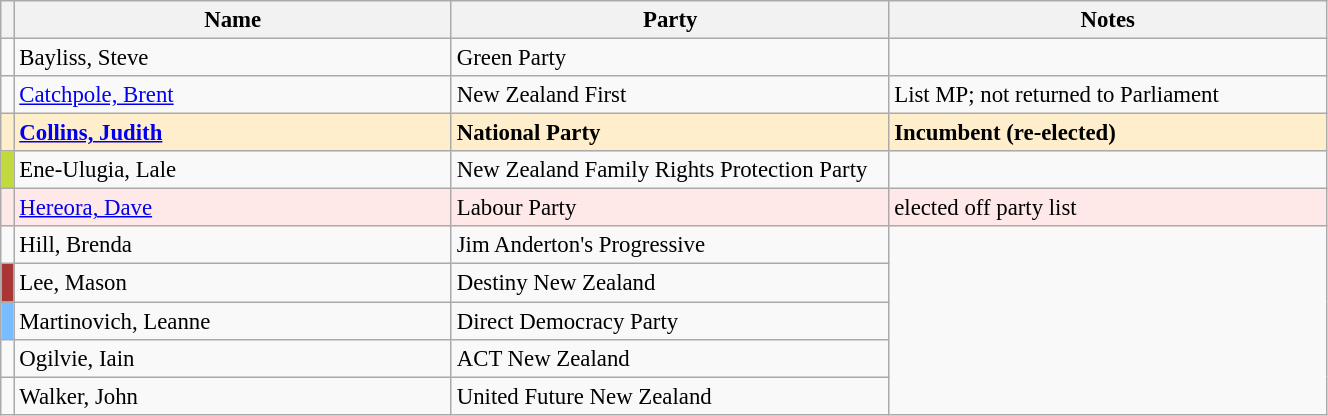<table class="wikitable" width="70%" style="font-size:95%;">
<tr>
<th width=1%></th>
<th width=33%>Name</th>
<th width=33%>Party</th>
<th width=33%>Notes</th>
</tr>
<tr -->
<td bgcolor=></td>
<td>Bayliss, Steve</td>
<td>Green Party</td>
</tr>
<tr -->
<td bgcolor=></td>
<td><a href='#'>Catchpole, Brent</a></td>
<td>New Zealand First</td>
<td>List MP; not returned to Parliament</td>
</tr>
<tr ---- bgcolor=#FFEECC>
<td bgcolor=></td>
<td><strong><a href='#'>Collins, Judith</a></strong></td>
<td><strong>National Party</strong></td>
<td><strong>Incumbent (re-elected)</strong></td>
</tr>
<tr -->
<td bgcolor=#c2da3d></td>
<td>Ene-Ulugia, Lale</td>
<td>New Zealand Family Rights Protection Party</td>
<td></td>
</tr>
<tr ---- bgcolor=#FFE8E8>
<td bgcolor=></td>
<td><a href='#'>Hereora, Dave</a></td>
<td>Labour Party</td>
<td>elected off party list</td>
</tr>
<tr -->
<td bgcolor=></td>
<td>Hill, Brenda</td>
<td>Jim Anderton's Progressive</td>
</tr>
<tr -->
<td bgcolor=#aa3535></td>
<td>Lee, Mason</td>
<td>Destiny New Zealand</td>
</tr>
<tr -->
<td bgcolor=#79bcff></td>
<td>Martinovich, Leanne</td>
<td>Direct Democracy Party</td>
</tr>
<tr -->
<td bgcolor=></td>
<td>Ogilvie, Iain</td>
<td>ACT New Zealand</td>
</tr>
<tr -->
<td bgcolor=></td>
<td>Walker, John</td>
<td>United Future New Zealand</td>
</tr>
</table>
